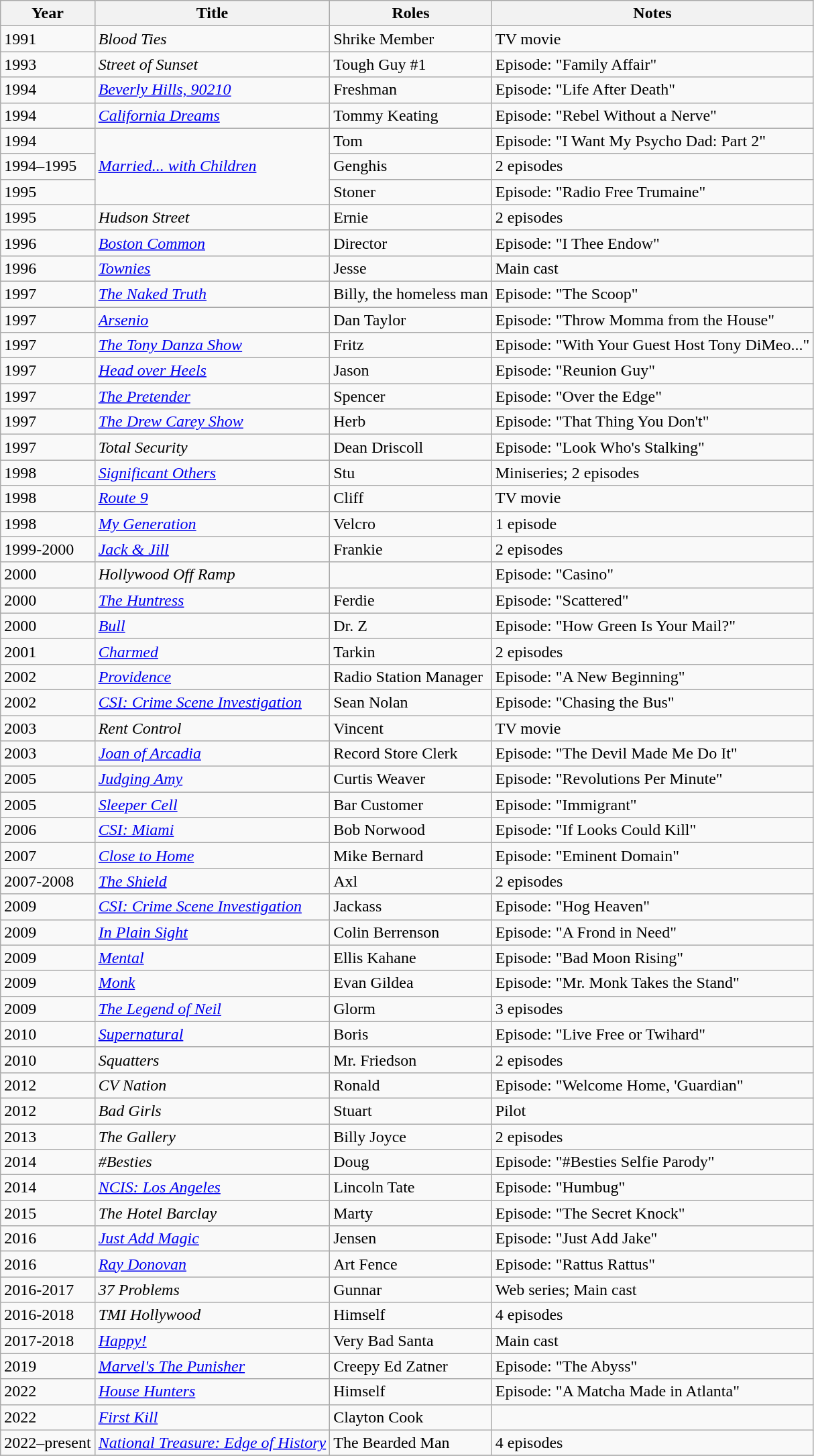<table class = "wikitable sortable">
<tr>
<th>Year</th>
<th>Title</th>
<th>Roles</th>
<th>Notes</th>
</tr>
<tr>
<td>1991</td>
<td><em>Blood Ties</em></td>
<td>Shrike Member</td>
<td>TV movie</td>
</tr>
<tr>
<td>1993</td>
<td><em>Street of Sunset</em></td>
<td>Tough Guy #1</td>
<td>Episode: "Family Affair"</td>
</tr>
<tr>
<td>1994</td>
<td><em><a href='#'>Beverly Hills, 90210</a></em></td>
<td>Freshman</td>
<td>Episode: "Life After Death"</td>
</tr>
<tr>
<td>1994</td>
<td><em><a href='#'>California Dreams</a></em></td>
<td>Tommy Keating</td>
<td>Episode: "Rebel Without a Nerve"</td>
</tr>
<tr>
<td>1994</td>
<td rowspan="3"><em><a href='#'>Married... with Children</a></em></td>
<td>Tom</td>
<td>Episode: "I Want My Psycho Dad: Part 2"</td>
</tr>
<tr>
<td>1994–1995</td>
<td>Genghis</td>
<td>2 episodes</td>
</tr>
<tr>
<td>1995</td>
<td>Stoner</td>
<td>Episode: "Radio Free Trumaine"</td>
</tr>
<tr>
<td>1995</td>
<td><em>Hudson Street</em></td>
<td>Ernie</td>
<td>2 episodes</td>
</tr>
<tr>
<td>1996</td>
<td><em><a href='#'>Boston Common</a></em></td>
<td>Director</td>
<td>Episode: "I Thee Endow"</td>
</tr>
<tr>
<td>1996</td>
<td><em><a href='#'>Townies</a></em></td>
<td>Jesse</td>
<td>Main cast</td>
</tr>
<tr>
<td>1997</td>
<td><em><a href='#'>The Naked Truth</a></em></td>
<td>Billy, the homeless man</td>
<td>Episode: "The Scoop"</td>
</tr>
<tr>
<td>1997</td>
<td><em><a href='#'>Arsenio</a></em></td>
<td>Dan Taylor</td>
<td>Episode: "Throw Momma from the House"</td>
</tr>
<tr>
<td>1997</td>
<td><em><a href='#'>The Tony Danza Show</a></em></td>
<td>Fritz</td>
<td>Episode: "With Your Guest Host Tony DiMeo..."</td>
</tr>
<tr>
<td>1997</td>
<td><em><a href='#'>Head over Heels</a></em></td>
<td>Jason</td>
<td>Episode: "Reunion Guy"</td>
</tr>
<tr>
<td>1997</td>
<td><em><a href='#'>The Pretender</a></em></td>
<td>Spencer</td>
<td>Episode: "Over the Edge"</td>
</tr>
<tr>
<td>1997</td>
<td><em><a href='#'>The Drew Carey Show</a></em></td>
<td>Herb</td>
<td>Episode: "That Thing You Don't"</td>
</tr>
<tr>
<td>1997</td>
<td><em>Total Security</em></td>
<td>Dean Driscoll</td>
<td>Episode: "Look Who's Stalking"</td>
</tr>
<tr>
<td>1998</td>
<td><em><a href='#'>Significant Others</a></em></td>
<td>Stu</td>
<td>Miniseries; 2 episodes</td>
</tr>
<tr>
<td>1998</td>
<td><em><a href='#'>Route 9</a></em></td>
<td>Cliff</td>
<td>TV movie</td>
</tr>
<tr>
<td>1998</td>
<td><em><a href='#'>My Generation</a></em></td>
<td>Velcro</td>
<td>1 episode</td>
</tr>
<tr>
<td>1999-2000</td>
<td><em><a href='#'>Jack & Jill</a></em></td>
<td>Frankie</td>
<td>2 episodes</td>
</tr>
<tr>
<td>2000</td>
<td><em>Hollywood Off Ramp</em></td>
<td></td>
<td>Episode: "Casino"</td>
</tr>
<tr>
<td>2000</td>
<td><em><a href='#'>The Huntress</a></em></td>
<td>Ferdie</td>
<td>Episode: "Scattered"</td>
</tr>
<tr>
<td>2000</td>
<td><em><a href='#'>Bull</a></em></td>
<td>Dr. Z</td>
<td>Episode: "How Green Is Your Mail?"</td>
</tr>
<tr>
<td>2001</td>
<td><em><a href='#'>Charmed</a></em></td>
<td>Tarkin</td>
<td>2 episodes</td>
</tr>
<tr>
<td>2002</td>
<td><em><a href='#'>Providence</a></em></td>
<td>Radio Station Manager</td>
<td>Episode: "A New Beginning"</td>
</tr>
<tr>
<td>2002</td>
<td><em><a href='#'>CSI: Crime Scene Investigation</a></em></td>
<td>Sean Nolan</td>
<td>Episode: "Chasing the Bus"</td>
</tr>
<tr>
<td>2003</td>
<td><em>Rent Control</em></td>
<td>Vincent</td>
<td>TV movie</td>
</tr>
<tr>
<td>2003</td>
<td><em><a href='#'>Joan of Arcadia</a></em></td>
<td>Record Store Clerk</td>
<td>Episode: "The Devil Made Me Do It"</td>
</tr>
<tr>
<td>2005</td>
<td><em><a href='#'>Judging Amy</a></em></td>
<td>Curtis Weaver</td>
<td>Episode: "Revolutions Per Minute"</td>
</tr>
<tr>
<td>2005</td>
<td><em><a href='#'>Sleeper Cell</a></em></td>
<td>Bar Customer</td>
<td>Episode: "Immigrant"</td>
</tr>
<tr>
<td>2006</td>
<td><em><a href='#'>CSI: Miami</a></em></td>
<td>Bob Norwood</td>
<td>Episode: "If Looks Could Kill"</td>
</tr>
<tr>
<td>2007</td>
<td><em><a href='#'>Close to Home</a></em></td>
<td>Mike Bernard</td>
<td>Episode: "Eminent Domain"</td>
</tr>
<tr>
<td>2007-2008</td>
<td><em><a href='#'>The Shield</a></em></td>
<td>Axl</td>
<td>2 episodes</td>
</tr>
<tr>
<td>2009</td>
<td><em><a href='#'>CSI: Crime Scene Investigation</a></em></td>
<td>Jackass</td>
<td>Episode: "Hog Heaven"</td>
</tr>
<tr>
<td>2009</td>
<td><em><a href='#'>In Plain Sight</a></em></td>
<td>Colin Berrenson</td>
<td>Episode: "A Frond in Need"</td>
</tr>
<tr>
<td>2009</td>
<td><em><a href='#'>Mental</a></em></td>
<td>Ellis Kahane</td>
<td>Episode: "Bad Moon Rising"</td>
</tr>
<tr>
<td>2009</td>
<td><em><a href='#'>Monk</a></em></td>
<td>Evan Gildea</td>
<td>Episode: "Mr. Monk Takes the Stand"</td>
</tr>
<tr>
<td>2009</td>
<td><em><a href='#'>The Legend of Neil</a></em></td>
<td>Glorm</td>
<td>3 episodes</td>
</tr>
<tr>
<td>2010</td>
<td><em><a href='#'>Supernatural</a></em></td>
<td>Boris</td>
<td>Episode: "Live Free or Twihard"</td>
</tr>
<tr>
<td>2010</td>
<td><em>Squatters</em></td>
<td>Mr. Friedson</td>
<td>2 episodes</td>
</tr>
<tr>
<td>2012</td>
<td><em>CV Nation</em></td>
<td>Ronald</td>
<td>Episode: "Welcome Home, 'Guardian"</td>
</tr>
<tr>
<td>2012</td>
<td><em>Bad Girls</em></td>
<td>Stuart</td>
<td>Pilot</td>
</tr>
<tr>
<td>2013</td>
<td><em>The Gallery</em></td>
<td>Billy Joyce</td>
<td>2 episodes</td>
</tr>
<tr>
<td>2014</td>
<td><em>#Besties</em></td>
<td>Doug</td>
<td>Episode: "#Besties Selfie Parody"</td>
</tr>
<tr>
<td>2014</td>
<td><em><a href='#'>NCIS: Los Angeles</a></em></td>
<td>Lincoln Tate</td>
<td>Episode: "Humbug"</td>
</tr>
<tr>
<td>2015</td>
<td><em>The Hotel Barclay</em></td>
<td>Marty</td>
<td>Episode: "The Secret Knock"</td>
</tr>
<tr>
<td>2016</td>
<td><em><a href='#'>Just Add Magic</a></em></td>
<td>Jensen</td>
<td>Episode: "Just Add Jake"</td>
</tr>
<tr>
<td>2016</td>
<td><em><a href='#'>Ray Donovan</a></em></td>
<td>Art Fence</td>
<td>Episode: "Rattus Rattus"</td>
</tr>
<tr>
<td>2016-2017</td>
<td><em>37 Problems</em></td>
<td>Gunnar</td>
<td>Web series; Main cast</td>
</tr>
<tr>
<td>2016-2018</td>
<td><em>TMI Hollywood</em></td>
<td>Himself</td>
<td>4 episodes</td>
</tr>
<tr>
<td>2017-2018</td>
<td><em><a href='#'>Happy!</a></em></td>
<td>Very Bad Santa</td>
<td>Main cast</td>
</tr>
<tr>
<td>2019</td>
<td><em><a href='#'>Marvel's The Punisher</a></em></td>
<td>Creepy Ed Zatner</td>
<td>Episode: "The Abyss"</td>
</tr>
<tr>
<td>2022</td>
<td><em><a href='#'>House Hunters</a></em></td>
<td>Himself</td>
<td>Episode: "A Matcha Made in Atlanta"</td>
</tr>
<tr>
<td>2022</td>
<td><em><a href='#'>First Kill</a></em></td>
<td>Clayton Cook</td>
</tr>
<tr>
<td>2022–present</td>
<td><em><a href='#'>National Treasure: Edge of History</a></em></td>
<td>The Bearded Man</td>
<td>4 episodes</td>
</tr>
<tr>
</tr>
</table>
